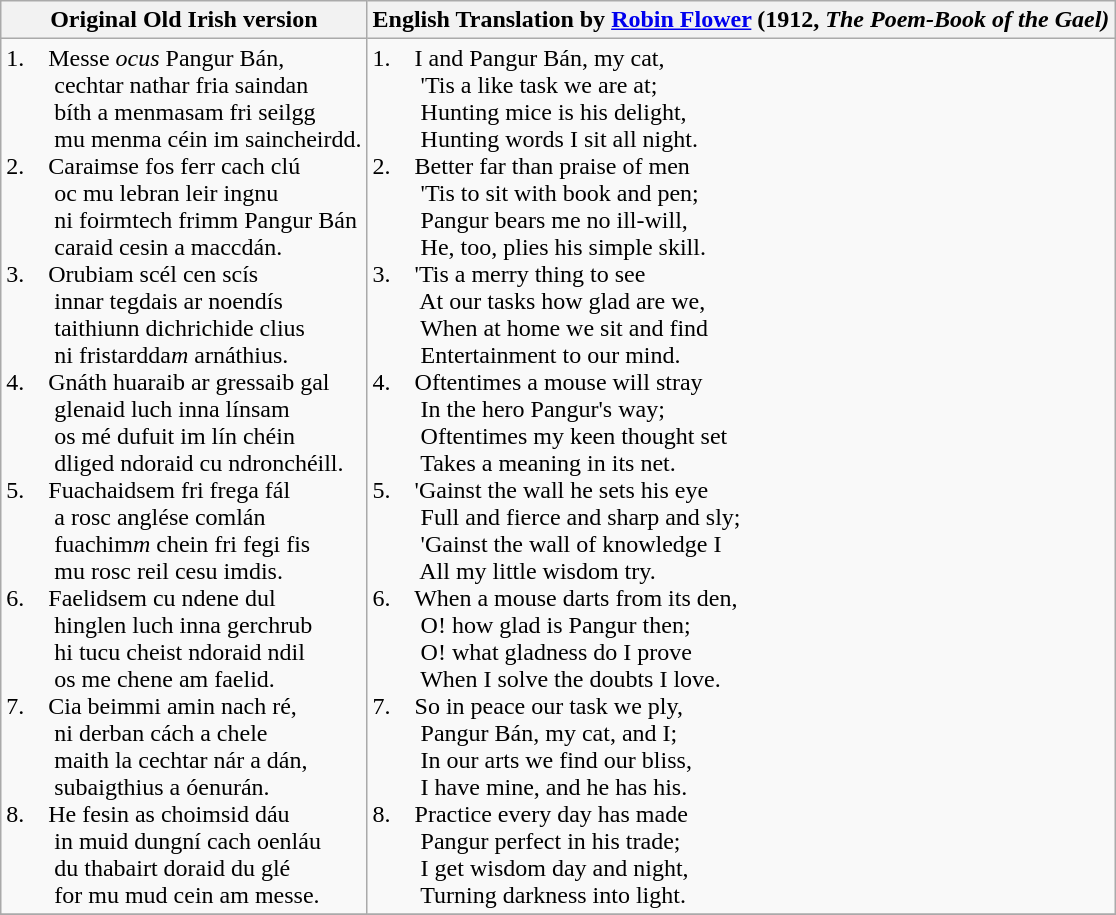<table class="wikitable">
<tr>
<th>Original Old Irish version</th>
<th>English Translation by <a href='#'>Robin Flower</a> (1912, <em>The Poem-Book of the Gael</em><em>)</em></th>
</tr>
<tr>
<td>1. Messe <em>ocus</em> Pangur Bán,<br>  cechtar nathar fria saindan<br>  bíth a menmasam fri seilgg<br>  mu menma céin im saincheirdd.<br>2. Caraimse fos ferr cach clú<br>  oc mu lebran leir ingnu<br>  ni foirmtech frimm Pangur Bán<br>  caraid cesin a maccdán.<br>3. Orubiam scél cen scís<br>  innar tegdais ar noendís<br>  taithiunn dichrichide clius<br>  ni fristardda<em>m</em> arnáthius.<br>4. Gnáth huaraib ar gressaib gal<br>  glenaid luch inna línsam<br>  os mé dufuit im lín chéin<br>  dliged ndoraid cu ndronchéill.<br>5. Fuachaidsem fri frega fál<br>  a rosc anglése comlán<br>  fuachim<em>m</em> chein fri fegi fis<br>  mu rosc reil cesu imdis.<br>6. Faelidsem cu ndene dul<br>  hinglen luch inna gerchrub<br>  hi tucu cheist ndoraid ndil<br>  os me chene am faelid.<br>7. Cia beimmi amin nach ré,<br>  ni derban cách a chele<br>  maith la cechtar nár a dán,<br>  subaigthius a óenurán.<br>8. He fesin as choimsid dáu<br>  in muid dungní cach oenláu<br>  du thabairt doraid du glé<br>  for mu mud cein am messe.</td>
<td>1. I and Pangur Bán, my cat,<br>  'Tis a like task we are at;<br>  Hunting mice is his delight,<br>  Hunting words I sit all night.<br>2. Better far than praise of men<br>  'Tis to sit with book and pen;<br>  Pangur bears me no ill-will,<br>  He, too, plies his simple skill.<br>3. 'Tis a merry thing to see<br>  At our tasks how glad are we,<br>  When at home we sit and find<br>  Entertainment to our mind.<br>4. Oftentimes a mouse will stray<br>  In the hero Pangur's way;<br>  Oftentimes my keen thought set<br>  Takes a meaning in its net.<br>5. 'Gainst the wall he sets his eye<br>  Full and fierce and sharp and sly;<br>  'Gainst the wall of knowledge I<br>  All my little wisdom try.<br>6. When a mouse darts from its den,<br>  O! how glad is Pangur then;<br>  O! what gladness do I prove<br>  When I solve the doubts I love.<br>7. So in peace our task we ply,<br>  Pangur Bán, my cat, and I;<br>  In our arts we find our bliss,<br>  I have mine, and he has his.<br>8. Practice every day has made<br>  Pangur perfect in his trade;<br>  I get wisdom day and night,<br>  Turning darkness into light.</td>
</tr>
<tr>
</tr>
</table>
